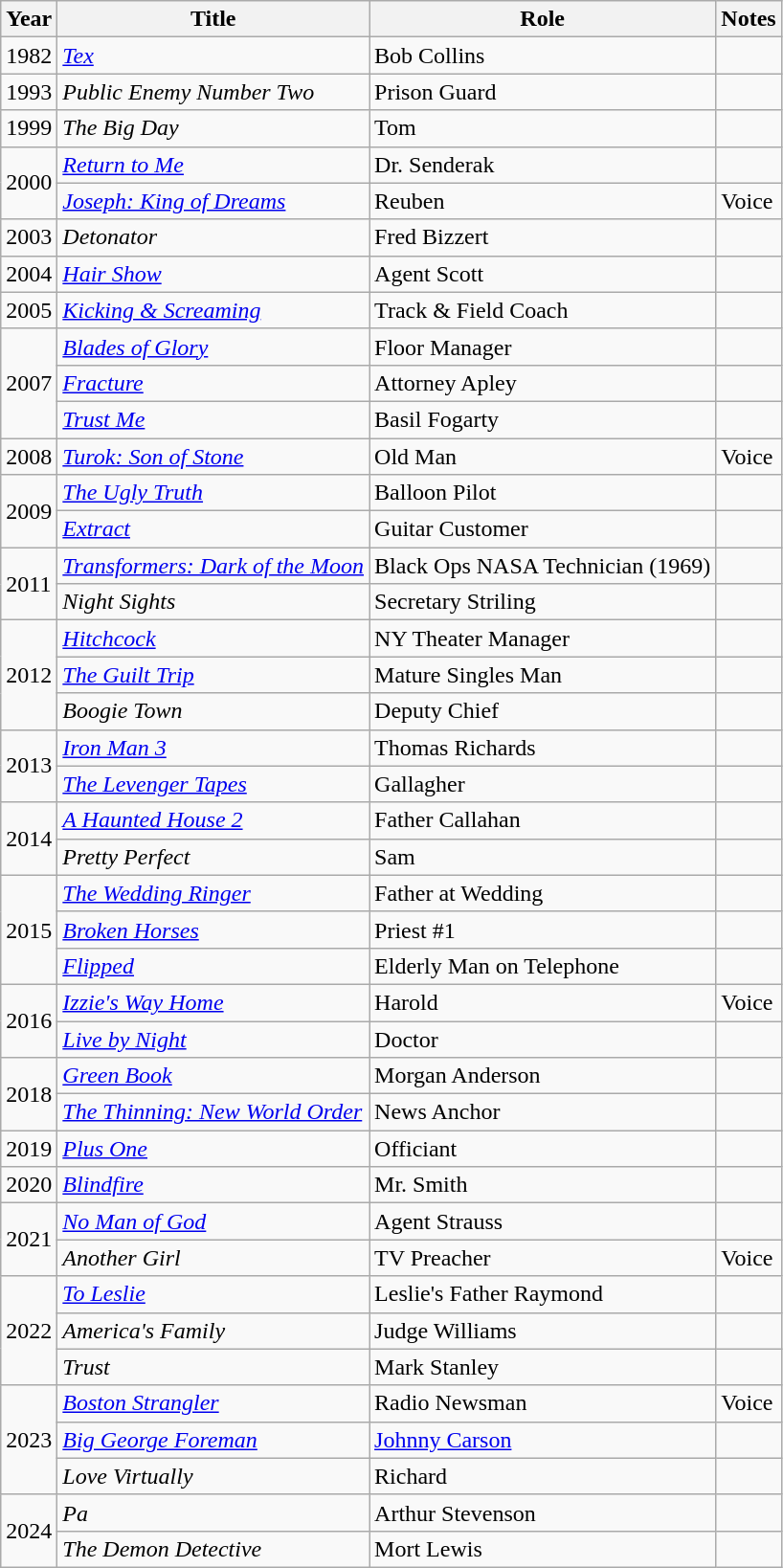<table class="wikitable sortable">
<tr>
<th>Year</th>
<th>Title</th>
<th>Role</th>
<th class="unsortable">Notes</th>
</tr>
<tr>
<td>1982</td>
<td><em><a href='#'>Tex</a></em></td>
<td>Bob Collins</td>
<td></td>
</tr>
<tr>
<td>1993</td>
<td><em>Public Enemy Number Two</em></td>
<td>Prison Guard</td>
<td></td>
</tr>
<tr>
<td>1999</td>
<td><em>The Big Day</em></td>
<td>Tom</td>
<td></td>
</tr>
<tr>
<td rowspan="2">2000</td>
<td><em><a href='#'>Return to Me</a></em></td>
<td>Dr. Senderak</td>
<td></td>
</tr>
<tr>
<td><em><a href='#'>Joseph: King of Dreams</a></em></td>
<td>Reuben</td>
<td>Voice</td>
</tr>
<tr>
<td>2003</td>
<td><em>Detonator</em></td>
<td>Fred Bizzert</td>
<td></td>
</tr>
<tr>
<td>2004</td>
<td><em><a href='#'>Hair Show</a></em></td>
<td>Agent Scott</td>
<td></td>
</tr>
<tr>
<td>2005</td>
<td><em><a href='#'>Kicking & Screaming</a></em></td>
<td>Track & Field Coach</td>
<td></td>
</tr>
<tr>
<td rowspan="3">2007</td>
<td><em><a href='#'>Blades of Glory</a></em></td>
<td>Floor Manager</td>
<td></td>
</tr>
<tr>
<td><em><a href='#'>Fracture</a></em></td>
<td>Attorney Apley</td>
<td></td>
</tr>
<tr>
<td><em><a href='#'>Trust Me</a></em></td>
<td>Basil Fogarty</td>
<td></td>
</tr>
<tr>
<td>2008</td>
<td><em><a href='#'>Turok: Son of Stone</a></em></td>
<td>Old Man</td>
<td>Voice</td>
</tr>
<tr>
<td rowspan="2">2009</td>
<td><em><a href='#'>The Ugly Truth</a></em></td>
<td>Balloon Pilot</td>
<td></td>
</tr>
<tr>
<td><em><a href='#'>Extract</a></em></td>
<td>Guitar Customer</td>
<td></td>
</tr>
<tr>
<td rowspan="2">2011</td>
<td><em><a href='#'>Transformers: Dark of the Moon</a></em></td>
<td>Black Ops NASA Technician (1969)</td>
<td></td>
</tr>
<tr>
<td><em>Night Sights</em></td>
<td>Secretary Striling</td>
<td></td>
</tr>
<tr>
<td rowspan="3">2012</td>
<td><em><a href='#'>Hitchcock</a></em></td>
<td>NY Theater Manager</td>
<td></td>
</tr>
<tr>
<td><em><a href='#'>The Guilt Trip</a></em></td>
<td>Mature Singles Man</td>
<td></td>
</tr>
<tr>
<td><em>Boogie Town</em></td>
<td>Deputy Chief</td>
<td></td>
</tr>
<tr>
<td rowspan="2">2013</td>
<td><em><a href='#'>Iron Man 3</a></em></td>
<td>Thomas Richards</td>
<td></td>
</tr>
<tr>
<td><em><a href='#'>The Levenger Tapes</a></em></td>
<td>Gallagher</td>
<td></td>
</tr>
<tr>
<td rowspan="2">2014</td>
<td><em><a href='#'>A Haunted House 2</a></em></td>
<td>Father Callahan</td>
<td></td>
</tr>
<tr>
<td><em>Pretty Perfect</em></td>
<td>Sam</td>
<td></td>
</tr>
<tr>
<td rowspan="3">2015</td>
<td><em><a href='#'>The Wedding Ringer</a></em></td>
<td>Father at Wedding</td>
<td></td>
</tr>
<tr>
<td><em><a href='#'>Broken Horses</a></em></td>
<td>Priest #1</td>
<td></td>
</tr>
<tr>
<td><em><a href='#'>Flipped</a></em></td>
<td>Elderly Man on Telephone</td>
<td></td>
</tr>
<tr>
<td rowspan="2">2016</td>
<td><em><a href='#'>Izzie's Way Home</a></em></td>
<td>Harold</td>
<td>Voice</td>
</tr>
<tr>
<td><em><a href='#'>Live by Night</a></em></td>
<td>Doctor</td>
<td></td>
</tr>
<tr>
<td rowspan="2">2018</td>
<td><em><a href='#'>Green Book</a></em></td>
<td>Morgan Anderson</td>
<td></td>
</tr>
<tr>
<td><em><a href='#'>The Thinning: New World Order</a></em></td>
<td>News Anchor</td>
<td></td>
</tr>
<tr>
<td>2019</td>
<td><em><a href='#'>Plus One</a></em></td>
<td>Officiant</td>
<td></td>
</tr>
<tr>
<td>2020</td>
<td><em><a href='#'>Blindfire</a></em></td>
<td>Mr. Smith</td>
<td></td>
</tr>
<tr>
<td rowspan="2">2021</td>
<td><em><a href='#'>No Man of God</a></em></td>
<td>Agent Strauss</td>
<td></td>
</tr>
<tr>
<td><em>Another Girl</em></td>
<td>TV Preacher</td>
<td>Voice</td>
</tr>
<tr>
<td rowspan="3">2022</td>
<td><em><a href='#'>To Leslie</a></em></td>
<td>Leslie's Father Raymond</td>
<td></td>
</tr>
<tr>
<td><em>America's Family</em></td>
<td>Judge Williams</td>
<td></td>
</tr>
<tr>
<td><em>Trust</em></td>
<td>Mark Stanley</td>
</tr>
<tr>
<td rowspan="3">2023</td>
<td><em><a href='#'>Boston Strangler</a></em></td>
<td>Radio Newsman</td>
<td>Voice</td>
</tr>
<tr>
<td><em><a href='#'>Big George Foreman</a></em></td>
<td><a href='#'>Johnny Carson</a></td>
<td></td>
</tr>
<tr>
<td><em>Love Virtually</em></td>
<td>Richard</td>
<td></td>
</tr>
<tr>
<td rowspan="2">2024</td>
<td><em>Pa</em></td>
<td>Arthur Stevenson</td>
<td></td>
</tr>
<tr>
<td><em>The Demon Detective</em></td>
<td>Mort Lewis</td>
<td></td>
</tr>
</table>
